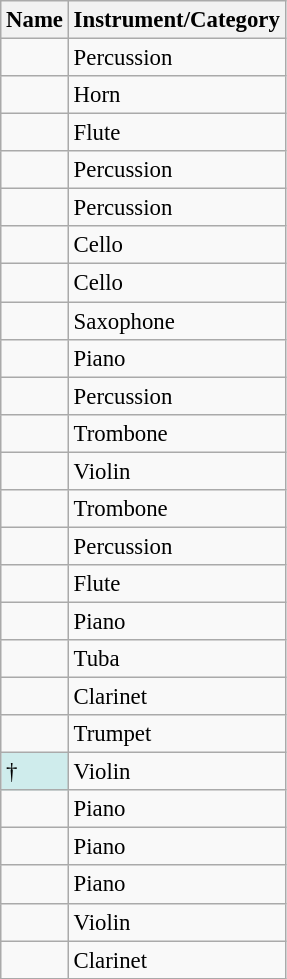<table class="wikitable sortable" style="font-size: 95%">
<tr>
<th>Name</th>
<th>Instrument/Category</th>
</tr>
<tr>
<td></td>
<td>Percussion</td>
</tr>
<tr>
<td><strong></strong></td>
<td>Horn</td>
</tr>
<tr>
<td></td>
<td>Flute</td>
</tr>
<tr>
<td><strong></strong></td>
<td>Percussion</td>
</tr>
<tr>
<td></td>
<td>Percussion</td>
</tr>
<tr>
<td></td>
<td>Cello</td>
</tr>
<tr>
<td></td>
<td>Cello</td>
</tr>
<tr>
<td></td>
<td>Saxophone</td>
</tr>
<tr>
<td></td>
<td>Piano</td>
</tr>
<tr>
<td></td>
<td>Percussion</td>
</tr>
<tr>
<td></td>
<td>Trombone</td>
</tr>
<tr>
<td></td>
<td>Violin</td>
</tr>
<tr>
<td></td>
<td>Trombone</td>
</tr>
<tr>
<td></td>
<td>Percussion</td>
</tr>
<tr>
<td></td>
<td>Flute</td>
</tr>
<tr>
<td></td>
<td>Piano</td>
</tr>
<tr>
<td></td>
<td>Tuba</td>
</tr>
<tr>
<td></td>
<td>Clarinet</td>
</tr>
<tr>
<td></td>
<td>Trumpet</td>
</tr>
<tr>
<td bgcolor="#CFECEC"><strong></strong>†</td>
<td>Violin</td>
</tr>
<tr>
<td></td>
<td>Piano</td>
</tr>
<tr>
<td></td>
<td>Piano</td>
</tr>
<tr>
<td><strong></strong></td>
<td>Piano</td>
</tr>
<tr>
<td></td>
<td>Violin</td>
</tr>
<tr>
<td><strong></strong></td>
<td>Clarinet</td>
</tr>
</table>
